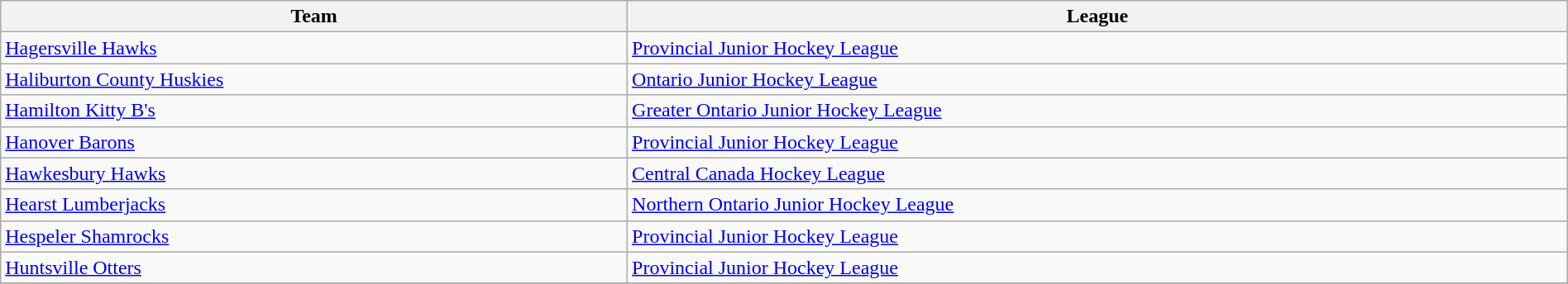<table class="wikitable sortable" width=100%>
<tr>
<th width=40%>Team</th>
<th width=60%>League</th>
</tr>
<tr>
<td><a href='#'>Hagersville Hawks</a></td>
<td><a href='#'>Provincial Junior Hockey League</a></td>
</tr>
<tr>
<td><a href='#'>Haliburton County Huskies</a></td>
<td><a href='#'>Ontario Junior Hockey League</a></td>
</tr>
<tr>
<td><a href='#'>Hamilton Kitty B's</a></td>
<td><a href='#'>Greater Ontario Junior Hockey League</a></td>
</tr>
<tr>
<td><a href='#'>Hanover Barons</a></td>
<td><a href='#'>Provincial Junior Hockey League</a></td>
</tr>
<tr>
<td><a href='#'>Hawkesbury Hawks</a></td>
<td><a href='#'>Central Canada Hockey League</a></td>
</tr>
<tr>
<td><a href='#'>Hearst Lumberjacks</a></td>
<td><a href='#'>Northern Ontario Junior Hockey League</a></td>
</tr>
<tr>
<td><a href='#'>Hespeler Shamrocks</a></td>
<td><a href='#'>Provincial Junior Hockey League</a></td>
</tr>
<tr>
<td><a href='#'>Huntsville Otters</a></td>
<td><a href='#'>Provincial Junior Hockey League</a></td>
</tr>
<tr>
</tr>
</table>
